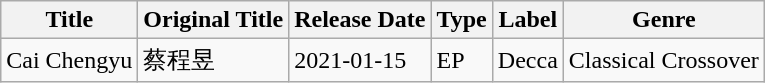<table class="wikitable">
<tr>
<th>Title</th>
<th>Original Title</th>
<th>Release Date</th>
<th>Type</th>
<th>Label</th>
<th>Genre</th>
</tr>
<tr>
<td>Cai Chengyu</td>
<td>蔡程昱</td>
<td>2021-01-15</td>
<td>EP</td>
<td>Decca</td>
<td>Classical Crossover</td>
</tr>
</table>
